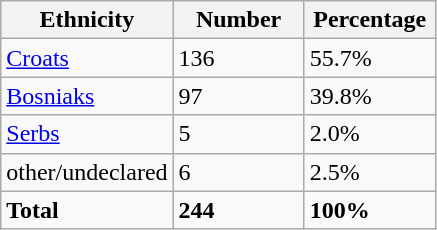<table class="wikitable">
<tr>
<th width="100px">Ethnicity</th>
<th width="80px">Number</th>
<th width="80px">Percentage</th>
</tr>
<tr>
<td><a href='#'>Croats</a></td>
<td>136</td>
<td>55.7%</td>
</tr>
<tr>
<td><a href='#'>Bosniaks</a></td>
<td>97</td>
<td>39.8%</td>
</tr>
<tr>
<td><a href='#'>Serbs</a></td>
<td>5</td>
<td>2.0%</td>
</tr>
<tr>
<td>other/undeclared</td>
<td>6</td>
<td>2.5%</td>
</tr>
<tr>
<td><strong>Total</strong></td>
<td><strong>244</strong></td>
<td><strong>100%</strong></td>
</tr>
</table>
